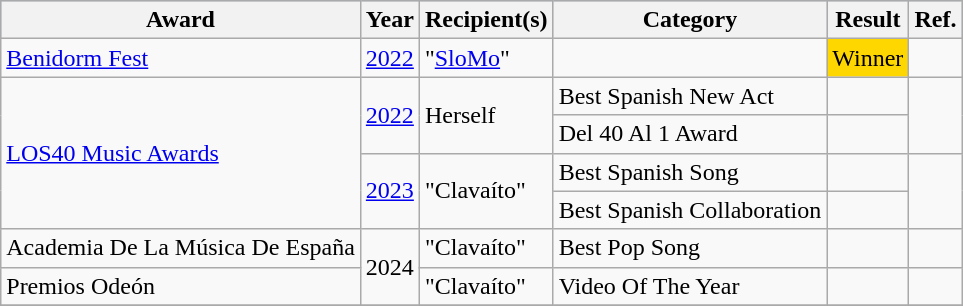<table class="wikitable">
<tr style="background:#b0c4de; text-align:center;">
<th>Award</th>
<th>Year</th>
<th>Recipient(s)</th>
<th>Category</th>
<th>Result</th>
<th>Ref.</th>
</tr>
<tr>
<td><a href='#'>Benidorm Fest</a></td>
<td><a href='#'>2022</a></td>
<td>"<a href='#'>SloMo</a>"</td>
<td></td>
<td bgcolor=gold align=center>Winner</td>
<td></td>
</tr>
<tr>
<td rowspan="4"><a href='#'>LOS40 Music Awards</a></td>
<td rowspan="2"><a href='#'>2022</a></td>
<td rowspan="2">Herself</td>
<td>Best Spanish New Act</td>
<td></td>
<td rowspan="2"></td>
</tr>
<tr>
<td>Del 40 Al 1 Award</td>
<td></td>
</tr>
<tr>
<td rowspan="2"><a href='#'>2023</a></td>
<td rowspan="2">"Clavaíto"</td>
<td>Best Spanish Song</td>
<td></td>
<td rowspan="2"></td>
</tr>
<tr>
<td>Best Spanish Collaboration</td>
<td></td>
</tr>
<tr>
<td rowspan="1">Academia De La Música De España</td>
<td rowspan="2">2024</td>
<td rowspan="1">"Clavaíto"</td>
<td>Best Pop Song</td>
<td></td>
<td rowspan="1"></td>
</tr>
<tr>
<td rowspan="1">Premios Odeón</td>
<td>"Clavaíto"</td>
<td>Video Of The Year</td>
<td></td>
<td></td>
</tr>
<tr>
</tr>
</table>
